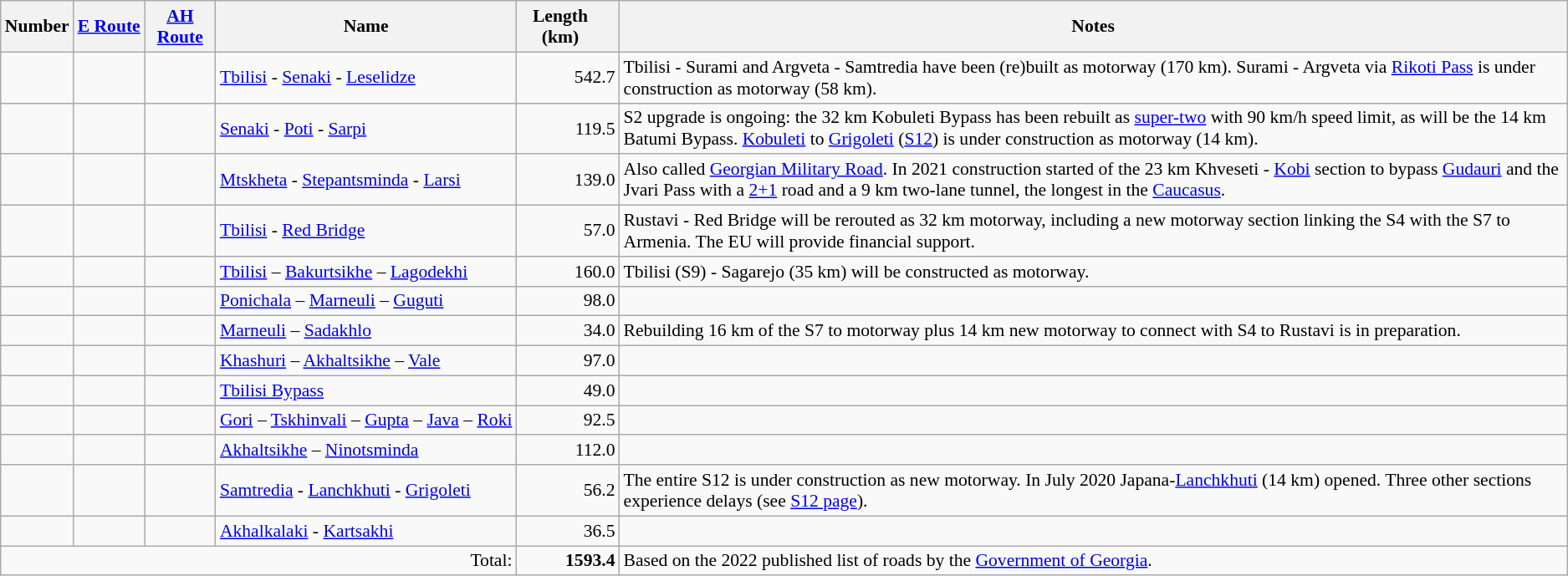<table class="wikitable sortable" style="font-size:90%;">
<tr>
<th>Number</th>
<th style="width: 50px;"><a href='#'>E Route</a></th>
<th style="width: 50px;"><a href='#'>AH Route</a></th>
<th class="unsortable">Name</th>
<th style="padding-right: 15px;">Length (km)</th>
<th class="unsortable">Notes</th>
</tr>
<tr>
<td align="left"><br></td>
<td align="center">  </td>
<td><br><br></td>
<td style="white-space:nowrap"><a href='#'>Tbilisi</a> - <a href='#'>Senaki</a> - <a href='#'>Leselidze</a></td>
<td align="right">542.7</td>
<td>Tbilisi - Surami and Argveta - Samtredia have been (re)built as motorway (170 km). Surami - Argveta via <a href='#'>Rikoti Pass</a> is under construction as motorway (58 km).</td>
</tr>
<tr>
<td align="center"></td>
<td align="center"> </td>
<td></td>
<td style="white-space:nowrap"><a href='#'>Senaki</a> - <a href='#'>Poti</a> - <a href='#'>Sarpi</a></td>
<td align="right">119.5</td>
<td>S2 upgrade is ongoing: the 32 km Kobuleti Bypass has been rebuilt as <a href='#'>super-two</a> with 90 km/h speed limit, as will be the 14 km Batumi Bypass. <a href='#'>Kobuleti</a> to <a href='#'>Grigoleti</a> (<a href='#'>S12</a>) is under construction as motorway (14 km).</td>
</tr>
<tr>
<td align="center"></td>
<td align="center"></td>
<td></td>
<td style="white-space:nowrap"><a href='#'>Mtskheta</a> - <a href='#'>Stepantsminda</a> - <a href='#'>Larsi</a></td>
<td align="right">139.0</td>
<td>Also called <a href='#'>Georgian Military Road</a>. In 2021 construction started of the 23 km Khveseti - <a href='#'>Kobi</a> section to bypass <a href='#'>Gudauri</a> and the Jvari Pass with a <a href='#'>2+1</a> road and a 9 km two-lane tunnel, the longest in the <a href='#'>Caucasus</a>.</td>
</tr>
<tr>
<td align="center"></td>
<td align="center"> </td>
<td><br></td>
<td style="white-space:nowrap"><a href='#'>Tbilisi</a> - <a href='#'>Red Bridge</a></td>
<td align="right">57.0</td>
<td>Rustavi - Red Bridge will be rerouted as 32 km motorway, including a new motorway section linking the S4 with the S7 to Armenia. The EU will provide financial support.</td>
</tr>
<tr>
<td align="center"></td>
<td></td>
<td></td>
<td style="white-space:nowrap"><a href='#'>Tbilisi</a> – <a href='#'>Bakurtsikhe</a> – <a href='#'>Lagodekhi</a></td>
<td align="right">160.0</td>
<td>Tbilisi (S9) - Sagarejo (35 km) will be constructed as motorway.</td>
</tr>
<tr>
<td align="center"></td>
<td align="center"></td>
<td></td>
<td><a href='#'>Ponichala</a> – <a href='#'>Marneuli</a> – <a href='#'>Guguti</a></td>
<td align="right">98.0</td>
<td></td>
</tr>
<tr>
<td align="center"></td>
<td align="center"></td>
<td></td>
<td style="white-space:nowrap"><a href='#'>Marneuli</a> – <a href='#'>Sadakhlo</a></td>
<td align="right">34.0</td>
<td>Rebuilding 16 km of the S7 to motorway plus 14 km new motorway to connect with S4 to Rustavi is in preparation.</td>
</tr>
<tr>
<td align="center"></td>
<td align="center"></td>
<td></td>
<td style="white-space:nowrap"><a href='#'>Khashuri</a> – <a href='#'>Akhaltsikhe</a> – <a href='#'>Vale</a></td>
<td align="right">97.0</td>
<td></td>
</tr>
<tr>
<td align="center"></td>
<td align="center"> </td>
<td><br></td>
<td style="white-space:nowrap"><a href='#'>Tbilisi Bypass</a></td>
<td align="right">49.0</td>
<td></td>
</tr>
<tr>
<td align="center"></td>
<td></td>
<td></td>
<td style="white-space:nowrap"><a href='#'>Gori</a> – <a href='#'>Tskhinvali</a> – <a href='#'>Gupta</a> – <a href='#'>Java</a> – <a href='#'>Roki</a></td>
<td align="right">92.5</td>
<td></td>
</tr>
<tr>
<td align="center"></td>
<td align="center"></td>
<td></td>
<td><a href='#'>Akhaltsikhe</a> – <a href='#'>Ninotsminda</a></td>
<td align="right">112.0</td>
<td></td>
</tr>
<tr>
<td align="left"><br></td>
<td align="center"></td>
<td></td>
<td style="white-space:nowrap"><a href='#'>Samtredia</a> - <a href='#'>Lanchkhuti</a> - <a href='#'>Grigoleti</a></td>
<td align="right">56.2</td>
<td>The entire S12 is under construction as new motorway. In July 2020 Japana-<a href='#'>Lanchkhuti</a> (14 km) opened. Three other sections experience delays (see <a href='#'>S12 page</a>).</td>
</tr>
<tr>
<td align="center"></td>
<td></td>
<td></td>
<td style="white-space:nowrap"><a href='#'>Akhalkalaki</a> - <a href='#'>Kartsakhi</a></td>
<td align="right">36.5</td>
<td></td>
</tr>
<tr>
<td colspan=4 align="right">Total:</td>
<td align="right"><strong>1593.4</strong></td>
<td>Based on the 2022 published list of roads by the <a href='#'>Government of Georgia</a>.</td>
</tr>
</table>
